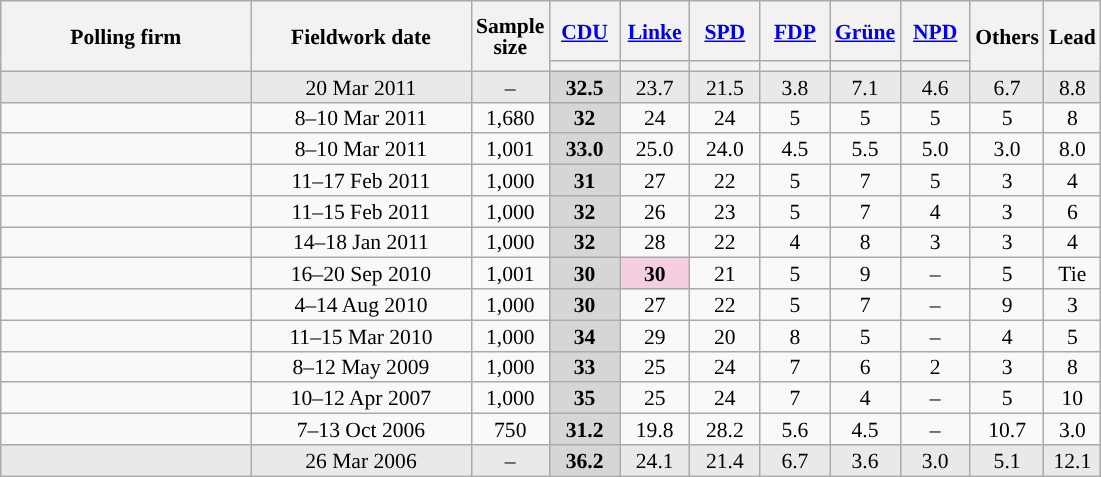<table class="wikitable sortable" style="text-align:center;font-size:90%;line-height:14px;">
<tr style="height:40px;">
<th style="width:160px;" rowspan="2">Polling firm</th>
<th style="width:140px;" rowspan="2">Fieldwork date</th>
<th style="width:35px;" rowspan="2">Sample<br>size</th>
<th class="unsortable" style="width:40px;"><a href='#'>CDU</a></th>
<th class="unsortable" style="width:40px;"><a href='#'>Linke</a></th>
<th class="unsortable" style="width:40px;"><a href='#'>SPD</a></th>
<th class="unsortable" style="width:40px;"><a href='#'>FDP</a></th>
<th class="unsortable" style="width:40px;"><a href='#'>Grüne</a></th>
<th class="unsortable" style="width:40px;"><a href='#'>NPD</a></th>
<th class="unsortable" style="width:40px;" rowspan="2">Others</th>
<th style="width:30px;" rowspan="2">Lead</th>
</tr>
<tr>
<th style="background:"></th>
<th style="background:"></th>
<th style="background:"></th>
<th style="background:"></th>
<th style="background:"></th>
<th style="background:"></th>
</tr>
<tr style="background:#E9E9E9;">
<td></td>
<td data-sort-value="2011-03-20">20 Mar 2011</td>
<td>–</td>
<td style="background:#D7D5D7;"><strong>32.5</strong></td>
<td>23.7</td>
<td>21.5</td>
<td>3.8</td>
<td>7.1</td>
<td>4.6</td>
<td>6.7</td>
<td style="background:">8.8</td>
</tr>
<tr>
<td></td>
<td data-sort-value="2011-03-11">8–10 Mar 2011</td>
<td>1,680</td>
<td style="background:#D7D5D7;"><strong>32</strong></td>
<td>24</td>
<td>24</td>
<td>5</td>
<td>5</td>
<td>5</td>
<td>5</td>
<td style="background:">8</td>
</tr>
<tr>
<td></td>
<td data-sort-value="2011-03-10">8–10 Mar 2011</td>
<td>1,001</td>
<td style="background:#D7D5D7;"><strong>33.0</strong></td>
<td>25.0</td>
<td>24.0</td>
<td>4.5</td>
<td>5.5</td>
<td>5.0</td>
<td>3.0</td>
<td style="background:">8.0</td>
</tr>
<tr>
<td></td>
<td data-sort-value="2011-02-20">11–17 Feb 2011</td>
<td>1,000</td>
<td style="background:#D7D5D7;"><strong>31</strong></td>
<td>27</td>
<td>22</td>
<td>5</td>
<td>7</td>
<td>5</td>
<td>3</td>
<td style="background:">4</td>
</tr>
<tr>
<td></td>
<td data-sort-value="2011-02-17">11–15 Feb 2011</td>
<td>1,000</td>
<td style="background:#D7D5D7;"><strong>32</strong></td>
<td>26</td>
<td>23</td>
<td>5</td>
<td>7</td>
<td>4</td>
<td>3</td>
<td style="background:">6</td>
</tr>
<tr>
<td></td>
<td data-sort-value="2011-01-20">14–18 Jan 2011</td>
<td>1,000</td>
<td style="background:#D7D5D7;"><strong>32</strong></td>
<td>28</td>
<td>22</td>
<td>4</td>
<td>8</td>
<td>3</td>
<td>3</td>
<td style="background:">4</td>
</tr>
<tr>
<td></td>
<td data-sort-value="2010-09-23">16–20 Sep 2010</td>
<td>1,001</td>
<td style="background:#D7D5D7;"><strong>30</strong></td>
<td style="background:#F3CFE0;"><strong>30</strong></td>
<td>21</td>
<td>5</td>
<td>9</td>
<td>–</td>
<td>5</td>
<td data-sort-value="0">Tie</td>
</tr>
<tr>
<td></td>
<td data-sort-value="2010-08-25">4–14 Aug 2010</td>
<td>1,000</td>
<td style="background:#D7D5D7;"><strong>30</strong></td>
<td>27</td>
<td>22</td>
<td>5</td>
<td>7</td>
<td>–</td>
<td>9</td>
<td style="background:">3</td>
</tr>
<tr>
<td></td>
<td data-sort-value="2010-03-17">11–15 Mar 2010</td>
<td>1,000</td>
<td style="background:#D7D5D7;"><strong>34</strong></td>
<td>29</td>
<td>20</td>
<td>8</td>
<td>5</td>
<td>–</td>
<td>4</td>
<td style="background:">5</td>
</tr>
<tr>
<td></td>
<td data-sort-value="2009-05-14">8–12 May 2009</td>
<td>1,000</td>
<td style="background:#D7D5D7;"><strong>33</strong></td>
<td>25</td>
<td>24</td>
<td>7</td>
<td>6</td>
<td>2</td>
<td>3</td>
<td style="background:">8</td>
</tr>
<tr>
<td></td>
<td data-sort-value="2007-04-13">10–12 Apr 2007</td>
<td>1,000</td>
<td style="background:#D7D5D7;"><strong>35</strong></td>
<td>25</td>
<td>24</td>
<td>7</td>
<td>4</td>
<td>–</td>
<td>5</td>
<td style="background:">10</td>
</tr>
<tr>
<td></td>
<td data-sort-value="2006-11-11">7–13 Oct 2006</td>
<td>750</td>
<td style="background:#D7D5D7;"><strong>31.2</strong></td>
<td>19.8</td>
<td>28.2</td>
<td>5.6</td>
<td>4.5</td>
<td>–</td>
<td>10.7</td>
<td style="background:">3.0</td>
</tr>
<tr style="background:#E9E9E9;">
<td></td>
<td data-sort-value="2006-03-26">26 Mar 2006</td>
<td>–</td>
<td style="background:#D7D5D7;"><strong>36.2</strong></td>
<td>24.1</td>
<td>21.4</td>
<td>6.7</td>
<td>3.6</td>
<td>3.0</td>
<td>5.1</td>
<td style="background:">12.1</td>
</tr>
</table>
